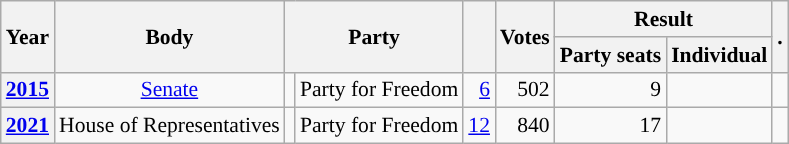<table class="wikitable plainrowheaders sortable" border=2 cellpadding=4 cellspacing=0 style="border: 1px #aaa solid; font-size: 90%; text-align:center;">
<tr>
<th scope="col" rowspan=2>Year</th>
<th scope="col" rowspan=2>Body</th>
<th scope="col" colspan=2 rowspan=2>Party</th>
<th scope="col" rowspan=2></th>
<th scope="col" rowspan=2>Votes</th>
<th scope="colgroup" colspan=2>Result</th>
<th scope="col" rowspan=2 class="unsortable">.</th>
</tr>
<tr>
<th scope="col">Party seats</th>
<th scope="col">Individual</th>
</tr>
<tr>
<th scope="row"><a href='#'>2015</a></th>
<td><a href='#'>Senate</a></td>
<td style="background-color:"></td>
<td>Party for Freedom</td>
<td style=text-align:right><a href='#'>6</a></td>
<td style=text-align:right>502</td>
<td style=text-align:right>9</td>
<td></td>
<td></td>
</tr>
<tr>
<th scope="row"><a href='#'>2021</a></th>
<td>House of Representatives</td>
<td style="background-color:"></td>
<td>Party for Freedom</td>
<td style=text-align:right><a href='#'>12</a></td>
<td style=text-align:right>840</td>
<td style=text-align:right>17</td>
<td></td>
<td></td>
</tr>
</table>
